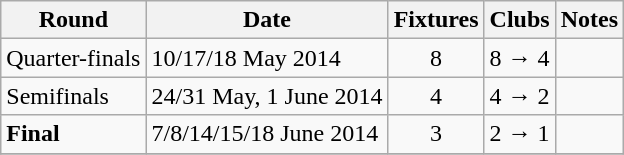<table class="wikitable">
<tr>
<th>Round</th>
<th>Date</th>
<th>Fixtures</th>
<th>Clubs</th>
<th>Notes</th>
</tr>
<tr>
<td>Quarter-finals</td>
<td>10/17/18 May 2014</td>
<td align=center>8</td>
<td align=center>8 → 4</td>
<td></td>
</tr>
<tr>
<td>Semifinals</td>
<td>24/31 May, 1 June 2014</td>
<td align=center>4</td>
<td align=center>4 → 2</td>
<td align=center></td>
</tr>
<tr>
<td><strong>Final</strong></td>
<td>7/8/14/15/18 June 2014</td>
<td align=center>3</td>
<td align=center>2 → 1</td>
<td align=center></td>
</tr>
<tr>
</tr>
</table>
